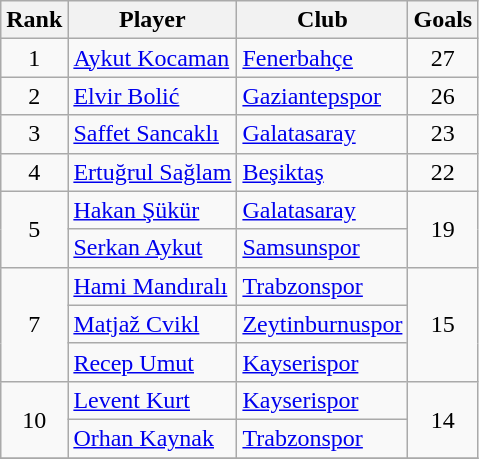<table class="wikitable" style="text-align:left">
<tr>
<th>Rank</th>
<th>Player</th>
<th>Club</th>
<th>Goals</th>
</tr>
<tr>
<td align=center>1</td>
<td> <a href='#'>Aykut Kocaman</a></td>
<td><a href='#'>Fenerbahçe</a></td>
<td align=center>27</td>
</tr>
<tr>
<td align=center>2</td>
<td> <a href='#'>Elvir Bolić</a></td>
<td><a href='#'>Gaziantepspor</a></td>
<td align=center>26</td>
</tr>
<tr>
<td align=center>3</td>
<td> <a href='#'>Saffet Sancaklı</a></td>
<td><a href='#'>Galatasaray</a></td>
<td align=center>23</td>
</tr>
<tr>
<td align=center>4</td>
<td> <a href='#'>Ertuğrul Sağlam</a></td>
<td><a href='#'>Beşiktaş</a></td>
<td align=center>22</td>
</tr>
<tr>
<td rowspan="2" align=center>5</td>
<td> <a href='#'>Hakan Şükür</a></td>
<td><a href='#'>Galatasaray</a></td>
<td rowspan="2" align=center>19</td>
</tr>
<tr>
<td> <a href='#'>Serkan Aykut</a></td>
<td><a href='#'>Samsunspor</a></td>
</tr>
<tr>
<td rowspan="3" align=center>7</td>
<td> <a href='#'>Hami Mandıralı</a></td>
<td><a href='#'>Trabzonspor</a></td>
<td rowspan="3" align=center>15</td>
</tr>
<tr>
<td> <a href='#'>Matjaž Cvikl</a></td>
<td><a href='#'>Zeytinburnuspor</a></td>
</tr>
<tr>
<td> <a href='#'>Recep Umut</a></td>
<td><a href='#'>Kayserispor</a></td>
</tr>
<tr>
<td rowspan="2" align=center>10</td>
<td> <a href='#'>Levent Kurt</a></td>
<td><a href='#'>Kayserispor</a></td>
<td rowspan="2" align=center>14</td>
</tr>
<tr>
<td> <a href='#'>Orhan Kaynak</a></td>
<td><a href='#'>Trabzonspor</a></td>
</tr>
<tr>
</tr>
</table>
